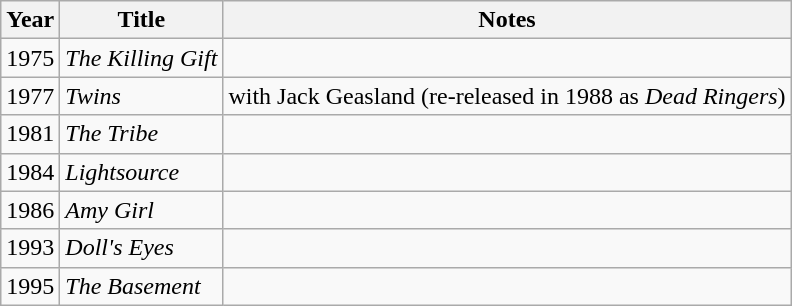<table class="wikitable">
<tr>
<th>Year</th>
<th>Title</th>
<th>Notes</th>
</tr>
<tr>
<td>1975</td>
<td><em>The Killing Gift</em></td>
<td></td>
</tr>
<tr>
<td>1977</td>
<td><em>Twins</em></td>
<td>with Jack Geasland (re-released in 1988 as <em>Dead Ringers</em>)</td>
</tr>
<tr>
<td>1981</td>
<td><em>The Tribe</em></td>
<td></td>
</tr>
<tr>
<td>1984</td>
<td><em>Lightsource</em></td>
<td></td>
</tr>
<tr>
<td>1986</td>
<td><em>Amy Girl</em></td>
<td></td>
</tr>
<tr>
<td>1993</td>
<td><em>Doll's Eyes</em></td>
<td></td>
</tr>
<tr>
<td>1995</td>
<td><em>The Basement</em></td>
<td></td>
</tr>
</table>
